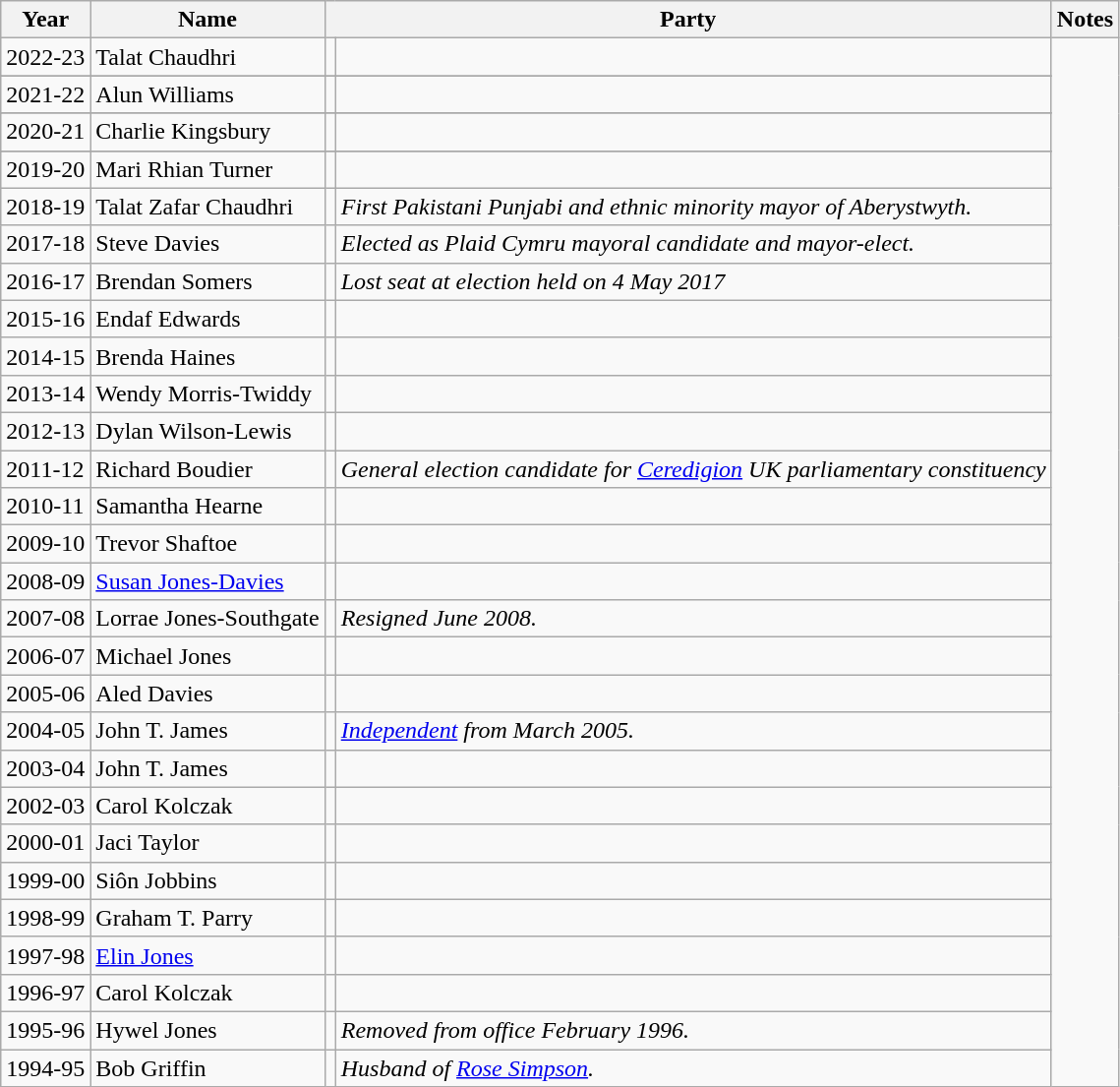<table class="wikitable">
<tr>
<th>Year</th>
<th>Name</th>
<th colspan=2>Party</th>
<th>Notes</th>
</tr>
<tr>
<td>2022-23</td>
<td>Talat Chaudhri</td>
<td></td>
<td></td>
</tr>
<tr |->
</tr>
<tr>
<td>2021-22</td>
<td>Alun Williams</td>
<td></td>
<td></td>
</tr>
<tr |->
</tr>
<tr>
<td>2020-21</td>
<td>Charlie Kingsbury</td>
<td></td>
<td></td>
</tr>
<tr |->
</tr>
<tr>
<td>2019-20</td>
<td>Mari Rhian Turner</td>
<td></td>
<td></td>
</tr>
<tr |->
<td>2018-19</td>
<td>Talat Zafar Chaudhri</td>
<td></td>
<td><em>First Pakistani Punjabi and ethnic minority mayor of Aberystwyth.</em></td>
</tr>
<tr>
<td>2017-18</td>
<td>Steve Davies</td>
<td></td>
<td><em>Elected as Plaid Cymru mayoral candidate and mayor-elect.</em></td>
</tr>
<tr>
<td>2016-17</td>
<td>Brendan Somers</td>
<td></td>
<td><em>Lost seat at election held on 4 May 2017</em></td>
</tr>
<tr>
<td>2015-16</td>
<td>Endaf Edwards</td>
<td></td>
<td></td>
</tr>
<tr>
<td>2014-15</td>
<td>Brenda Haines</td>
<td></td>
<td></td>
</tr>
<tr>
<td>2013-14</td>
<td>Wendy Morris-Twiddy</td>
<td></td>
<td></td>
</tr>
<tr>
<td>2012-13</td>
<td>Dylan Wilson-Lewis</td>
<td></td>
<td></td>
</tr>
<tr>
<td>2011-12</td>
<td>Richard Boudier</td>
<td></td>
<td><em>General election candidate for <a href='#'>Ceredigion</a> UK parliamentary constituency</em></td>
</tr>
<tr>
<td>2010-11</td>
<td>Samantha Hearne</td>
<td></td>
<td></td>
</tr>
<tr>
<td>2009-10</td>
<td>Trevor Shaftoe</td>
<td></td>
<td></td>
</tr>
<tr>
<td>2008-09</td>
<td><a href='#'>Susan Jones-Davies</a></td>
<td></td>
<td></td>
</tr>
<tr>
<td>2007-08</td>
<td>Lorrae Jones-Southgate</td>
<td></td>
<td><em>Resigned June 2008.</em></td>
</tr>
<tr>
<td>2006-07</td>
<td>Michael Jones</td>
<td></td>
<td></td>
</tr>
<tr>
<td>2005-06</td>
<td>Aled Davies</td>
<td></td>
<td></td>
</tr>
<tr>
<td>2004-05</td>
<td>John T. James</td>
<td></td>
<td><em><a href='#'>Independent</a> from March 2005.</em></td>
</tr>
<tr>
<td>2003-04</td>
<td>John T. James</td>
<td></td>
<td></td>
</tr>
<tr>
<td>2002-03</td>
<td>Carol Kolczak</td>
<td></td>
<td></td>
</tr>
<tr>
<td>2000-01</td>
<td>Jaci Taylor</td>
<td></td>
<td></td>
</tr>
<tr>
<td>1999-00</td>
<td>Siôn Jobbins</td>
<td></td>
<td></td>
</tr>
<tr>
<td>1998-99</td>
<td>Graham T. Parry</td>
<td></td>
<td></td>
</tr>
<tr>
<td>1997-98</td>
<td><a href='#'>Elin Jones</a></td>
<td></td>
<td></td>
</tr>
<tr>
<td>1996-97</td>
<td>Carol Kolczak</td>
<td></td>
<td></td>
</tr>
<tr>
<td>1995-96</td>
<td>Hywel Jones</td>
<td></td>
<td><em>Removed from office February 1996.</em></td>
</tr>
<tr>
<td>1994-95</td>
<td>Bob Griffin</td>
<td></td>
<td><em>Husband of <a href='#'>Rose Simpson</a>.</em></td>
</tr>
</table>
